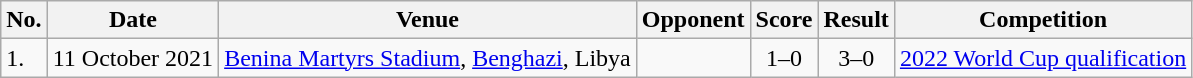<table class="wikitable">
<tr>
<th>No.</th>
<th>Date</th>
<th>Venue</th>
<th>Opponent</th>
<th>Score</th>
<th>Result</th>
<th>Competition</th>
</tr>
<tr>
<td>1.</td>
<td>11 October 2021</td>
<td><a href='#'>Benina Martyrs Stadium</a>, <a href='#'>Benghazi</a>, Libya</td>
<td></td>
<td align="center">1–0</td>
<td align="center">3–0</td>
<td><a href='#'>2022 World Cup qualification</a></td>
</tr>
</table>
